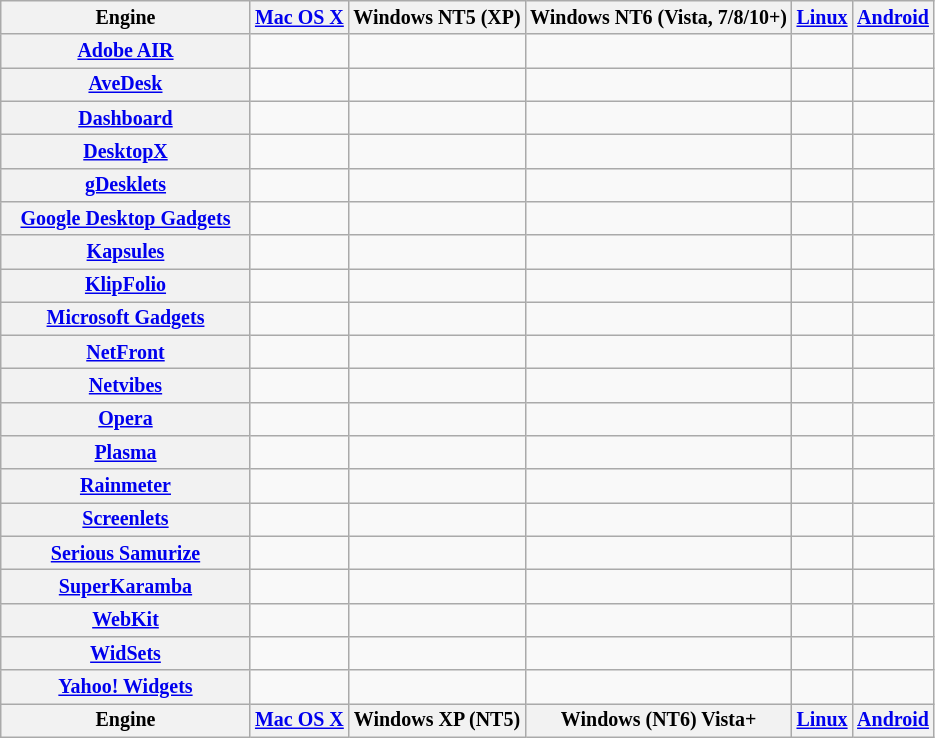<table class="sortable wikitable" style="text-align: center; font-size: smaller; width: auto;">
<tr>
<th style="width: 12em;">Engine</th>
<th><a href='#'>Mac OS X</a></th>
<th>Windows NT5 (XP)</th>
<th>Windows NT6 (Vista, 7/8/10+)</th>
<th><a href='#'>Linux</a></th>
<th><a href='#'>Android</a></th>
</tr>
<tr>
<th><a href='#'>Adobe AIR</a></th>
<td></td>
<td></td>
<td></td>
<td></td>
<td></td>
</tr>
<tr>
<th><a href='#'>AveDesk</a></th>
<td></td>
<td></td>
<td></td>
<td></td>
<td></td>
</tr>
<tr>
<th><a href='#'>Dashboard</a></th>
<td></td>
<td></td>
<td></td>
<td></td>
<td></td>
</tr>
<tr>
<th><a href='#'>DesktopX</a></th>
<td></td>
<td></td>
<td></td>
<td></td>
<td></td>
</tr>
<tr>
<th><a href='#'>gDesklets</a></th>
<td></td>
<td></td>
<td></td>
<td></td>
<td></td>
</tr>
<tr>
<th><a href='#'>Google Desktop Gadgets</a></th>
<td></td>
<td></td>
<td></td>
<td></td>
<td></td>
</tr>
<tr>
<th><a href='#'>Kapsules</a></th>
<td></td>
<td></td>
<td></td>
<td></td>
<td></td>
</tr>
<tr>
<th><a href='#'>KlipFolio</a></th>
<td></td>
<td></td>
<td></td>
<td></td>
<td></td>
</tr>
<tr>
<th><a href='#'>Microsoft Gadgets</a></th>
<td></td>
<td></td>
<td></td>
<td></td>
<td></td>
</tr>
<tr>
<th><a href='#'>NetFront</a></th>
<td></td>
<td></td>
<td></td>
<td></td>
<td></td>
</tr>
<tr>
<th><a href='#'>Netvibes</a></th>
<td></td>
<td></td>
<td></td>
<td></td>
<td></td>
</tr>
<tr>
<th><a href='#'>Opera</a></th>
<td></td>
<td></td>
<td></td>
<td></td>
<td></td>
</tr>
<tr>
<th><a href='#'>Plasma</a></th>
<td></td>
<td></td>
<td></td>
<td></td>
<td></td>
</tr>
<tr>
<th><a href='#'>Rainmeter</a></th>
<td></td>
<td></td>
<td></td>
<td></td>
<td></td>
</tr>
<tr>
<th><a href='#'>Screenlets</a></th>
<td></td>
<td></td>
<td></td>
<td></td>
<td></td>
</tr>
<tr>
<th><a href='#'>Serious Samurize</a></th>
<td></td>
<td></td>
<td></td>
<td></td>
<td></td>
</tr>
<tr>
<th><a href='#'>SuperKaramba</a></th>
<td></td>
<td></td>
<td></td>
<td></td>
<td></td>
</tr>
<tr>
<th><a href='#'>WebKit</a></th>
<td></td>
<td></td>
<td></td>
<td></td>
<td></td>
</tr>
<tr>
<th><a href='#'>WidSets</a></th>
<td></td>
<td></td>
<td></td>
<td></td>
<td></td>
</tr>
<tr>
<th><a href='#'>Yahoo! Widgets</a></th>
<td></td>
<td></td>
<td></td>
<td></td>
<td></td>
</tr>
<tr class="sortbottom">
<th>Engine</th>
<th><a href='#'>Mac OS X</a></th>
<th>Windows XP (NT5)</th>
<th>Windows (NT6) Vista+</th>
<th><a href='#'>Linux</a></th>
<th><a href='#'>Android</a></th>
</tr>
</table>
